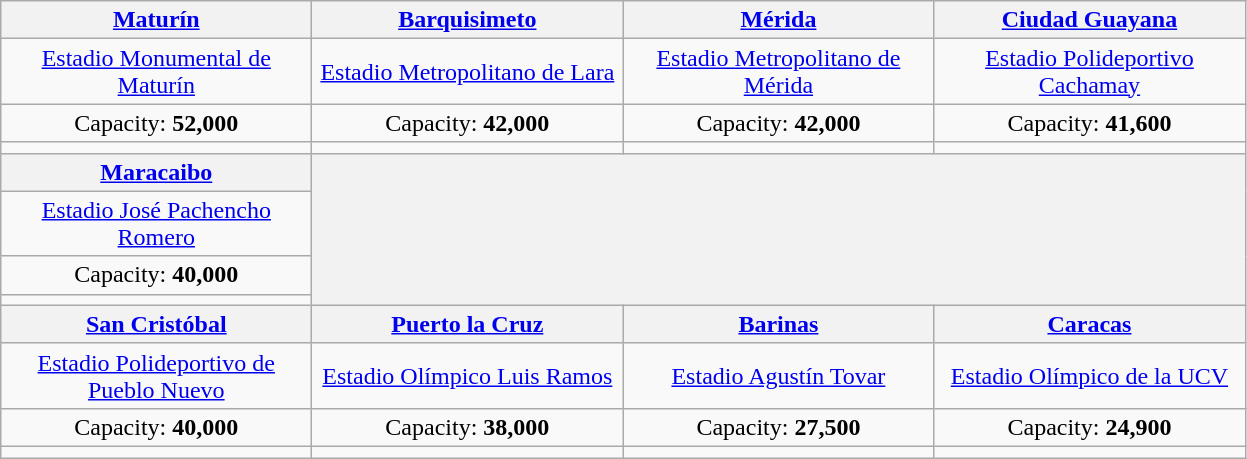<table class="wikitable" style="text-align:center">
<tr>
<th width=200><a href='#'>Maturín</a></th>
<th width="200"><a href='#'>Barquisimeto</a></th>
<th width=200><a href='#'>Mérida</a></th>
<th width="200"><a href='#'>Ciudad Guayana</a></th>
</tr>
<tr>
<td><a href='#'>Estadio Monumental de Maturín</a></td>
<td><a href='#'>Estadio Metropolitano de Lara</a></td>
<td><a href='#'>Estadio Metropolitano de Mérida</a></td>
<td><a href='#'>Estadio Polideportivo Cachamay</a></td>
</tr>
<tr>
<td>Capacity: <strong>52,000</strong></td>
<td>Capacity: <strong>42,000</strong></td>
<td>Capacity: <strong>42,000</strong></td>
<td>Capacity: <strong>41,600</strong></td>
</tr>
<tr>
<td></td>
<td></td>
<td></td>
<td></td>
</tr>
<tr>
<th><a href='#'>Maracaibo</a></th>
<th colspan="3" rowspan="4"><br></th>
</tr>
<tr>
<td><a href='#'>Estadio José Pachencho Romero</a></td>
</tr>
<tr>
<td>Capacity: <strong>40,000</strong></td>
</tr>
<tr>
<td></td>
</tr>
<tr>
<th><a href='#'>San Cristóbal</a></th>
<th><a href='#'>Puerto la Cruz</a></th>
<th><a href='#'>Barinas</a></th>
<th><a href='#'>Caracas</a></th>
</tr>
<tr>
<td><a href='#'>Estadio Polideportivo de Pueblo Nuevo</a></td>
<td><a href='#'>Estadio Olímpico Luis Ramos</a></td>
<td><a href='#'>Estadio Agustín Tovar</a></td>
<td><a href='#'>Estadio Olímpico de la UCV</a></td>
</tr>
<tr>
<td>Capacity: <strong>40,000</strong></td>
<td>Capacity: <strong>38,000</strong></td>
<td>Capacity: <strong>27,500</strong></td>
<td>Capacity: <strong>24,900</strong></td>
</tr>
<tr>
<td></td>
<td></td>
<td></td>
<td></td>
</tr>
</table>
